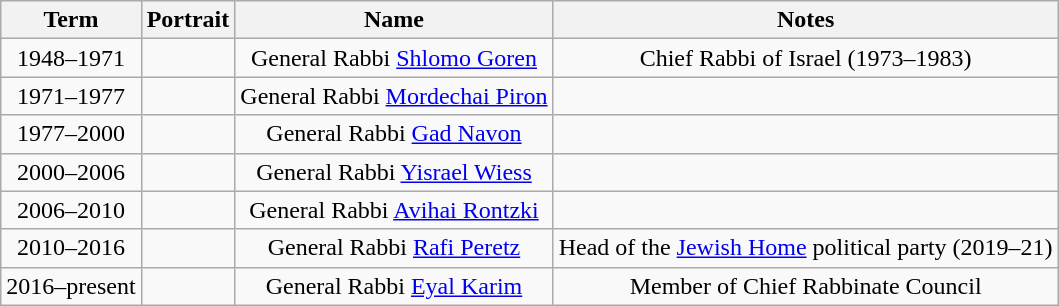<table class="wikitable" style="text-align:center">
<tr>
<th>Term</th>
<th>Portrait</th>
<th>Name</th>
<th>Notes</th>
</tr>
<tr>
<td>1948–1971</td>
<td></td>
<td>General Rabbi <a href='#'>Shlomo Goren</a><br></td>
<td>Chief Rabbi of Israel (1973–1983)</td>
</tr>
<tr>
<td>1971–1977</td>
<td></td>
<td>General Rabbi <a href='#'>Mordechai Piron</a><br></td>
<td></td>
</tr>
<tr>
<td>1977–2000</td>
<td></td>
<td>General Rabbi <a href='#'>Gad Navon</a><br></td>
<td></td>
</tr>
<tr>
<td>2000–2006</td>
<td></td>
<td>General Rabbi <a href='#'>Yisrael Wiess</a><br></td>
<td></td>
</tr>
<tr>
<td>2006–2010</td>
<td></td>
<td>General Rabbi <a href='#'>Avihai Rontzki</a><br></td>
<td></td>
</tr>
<tr>
<td>2010–2016</td>
<td></td>
<td>General Rabbi <a href='#'>Rafi Peretz</a><br></td>
<td>Head of the <a href='#'>Jewish Home</a> political party (2019–21)</td>
</tr>
<tr>
<td>2016–present</td>
<td></td>
<td>General Rabbi <a href='#'>Eyal Karim</a><br></td>
<td>Member of Chief Rabbinate Council</td>
</tr>
</table>
